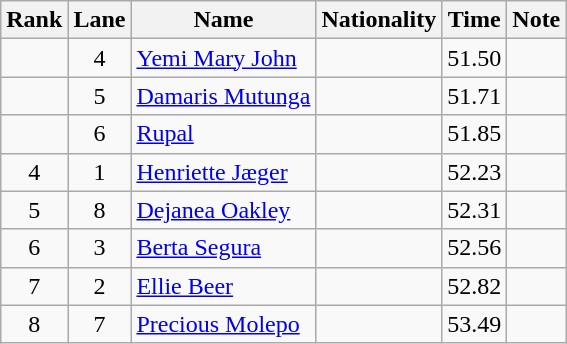<table class="wikitable sortable" style="text-align:center">
<tr>
<th>Rank</th>
<th>Lane</th>
<th>Name</th>
<th>Nationality</th>
<th>Time</th>
<th>Note</th>
</tr>
<tr>
<td></td>
<td>4</td>
<td align=left><a href='#'>Yemi Mary John</a></td>
<td align=left></td>
<td>51.50</td>
<td></td>
</tr>
<tr>
<td></td>
<td>5</td>
<td align=left><a href='#'>Damaris Mutunga</a></td>
<td align=left></td>
<td>51.71</td>
<td></td>
</tr>
<tr>
<td></td>
<td>6</td>
<td align=left><a href='#'>Rupal</a></td>
<td align=left></td>
<td>51.85</td>
<td></td>
</tr>
<tr>
<td>4</td>
<td>1</td>
<td align=left><a href='#'>Henriette Jæger</a></td>
<td align=left></td>
<td>52.23</td>
<td></td>
</tr>
<tr>
<td>5</td>
<td>8</td>
<td align=left><a href='#'>Dejanea Oakley</a></td>
<td align=left></td>
<td>52.31</td>
<td></td>
</tr>
<tr>
<td>6</td>
<td>3</td>
<td align=left><a href='#'>Berta Segura</a></td>
<td align=left></td>
<td>52.56</td>
<td></td>
</tr>
<tr>
<td>7</td>
<td>2</td>
<td align=left><a href='#'>Ellie Beer</a></td>
<td align=left></td>
<td>52.82</td>
<td></td>
</tr>
<tr>
<td>8</td>
<td>7</td>
<td align=left><a href='#'>Precious Molepo</a></td>
<td align=left></td>
<td>53.49</td>
<td></td>
</tr>
</table>
